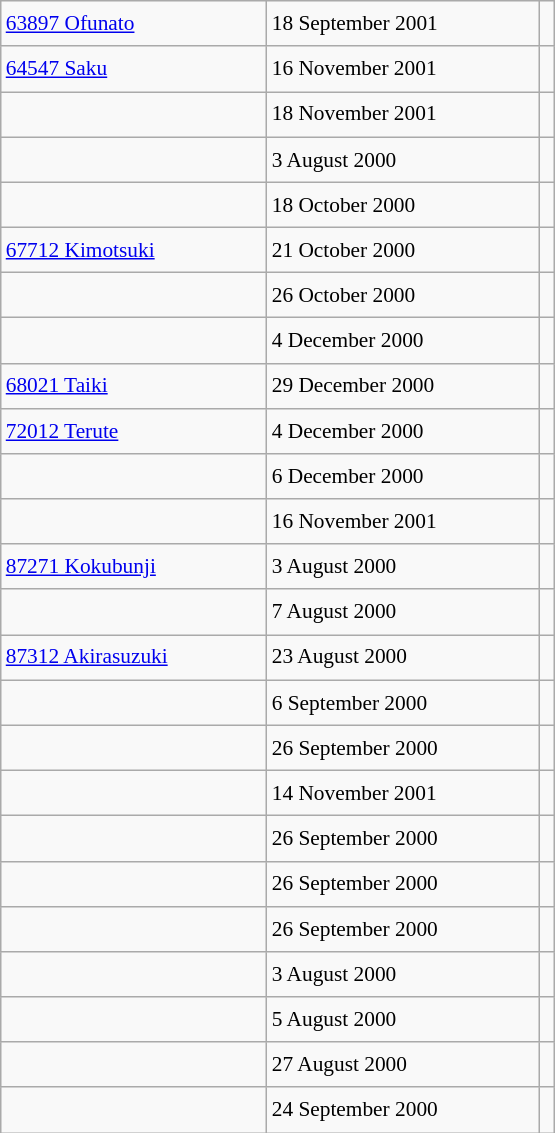<table class="wikitable" style="font-size: 89%; float: left; width: 26em; margin-right: 1em; line-height: 1.65em"!important; height: 675px;>
<tr>
<td><a href='#'>63897 Ofunato</a></td>
<td>18 September 2001</td>
<td></td>
</tr>
<tr>
<td><a href='#'>64547 Saku</a></td>
<td>16 November 2001</td>
<td></td>
</tr>
<tr>
<td></td>
<td>18 November 2001</td>
<td></td>
</tr>
<tr>
<td></td>
<td>3 August 2000</td>
<td></td>
</tr>
<tr>
<td></td>
<td>18 October 2000</td>
<td></td>
</tr>
<tr>
<td><a href='#'>67712 Kimotsuki</a></td>
<td>21 October 2000</td>
<td></td>
</tr>
<tr>
<td></td>
<td>26 October 2000</td>
<td></td>
</tr>
<tr>
<td></td>
<td>4 December 2000</td>
<td></td>
</tr>
<tr>
<td><a href='#'>68021 Taiki</a></td>
<td>29 December 2000</td>
<td></td>
</tr>
<tr>
<td><a href='#'>72012 Terute</a></td>
<td>4 December 2000</td>
<td></td>
</tr>
<tr>
<td></td>
<td>6 December 2000</td>
<td></td>
</tr>
<tr>
<td></td>
<td>16 November 2001</td>
<td></td>
</tr>
<tr>
<td><a href='#'>87271 Kokubunji</a></td>
<td>3 August 2000</td>
<td></td>
</tr>
<tr>
<td></td>
<td>7 August 2000</td>
<td></td>
</tr>
<tr>
<td><a href='#'>87312 Akirasuzuki</a></td>
<td>23 August 2000</td>
<td></td>
</tr>
<tr>
<td></td>
<td>6 September 2000</td>
<td></td>
</tr>
<tr>
<td></td>
<td>26 September 2000</td>
<td></td>
</tr>
<tr>
<td></td>
<td>14 November 2001</td>
<td></td>
</tr>
<tr>
<td></td>
<td>26 September 2000</td>
<td></td>
</tr>
<tr>
<td></td>
<td>26 September 2000</td>
<td></td>
</tr>
<tr>
<td></td>
<td>26 September 2000</td>
<td></td>
</tr>
<tr>
<td></td>
<td>3 August 2000</td>
<td></td>
</tr>
<tr>
<td></td>
<td>5 August 2000</td>
<td></td>
</tr>
<tr>
<td></td>
<td>27 August 2000</td>
<td></td>
</tr>
<tr>
<td></td>
<td>24 September 2000</td>
<td></td>
</tr>
</table>
